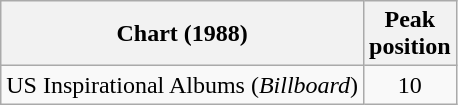<table class="wikitable">
<tr>
<th>Chart (1988)</th>
<th>Peak<br>position</th>
</tr>
<tr>
<td>US Inspirational Albums (<em>Billboard</em>)</td>
<td style="text-align:center;">10</td>
</tr>
</table>
